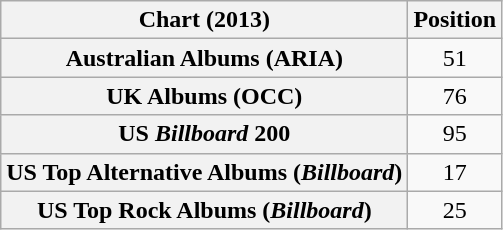<table class="wikitable sortable plainrowheaders" style="text-align:center">
<tr>
<th scope="col">Chart (2013)</th>
<th scope="col">Position</th>
</tr>
<tr>
<th scope="row">Australian Albums (ARIA)</th>
<td>51</td>
</tr>
<tr>
<th scope="row">UK Albums (OCC)</th>
<td>76</td>
</tr>
<tr>
<th scope="row">US <em>Billboard</em> 200</th>
<td>95</td>
</tr>
<tr>
<th scope="row">US Top Alternative Albums (<em>Billboard</em>)</th>
<td>17</td>
</tr>
<tr>
<th scope="row">US Top Rock Albums (<em>Billboard</em>)</th>
<td>25</td>
</tr>
</table>
